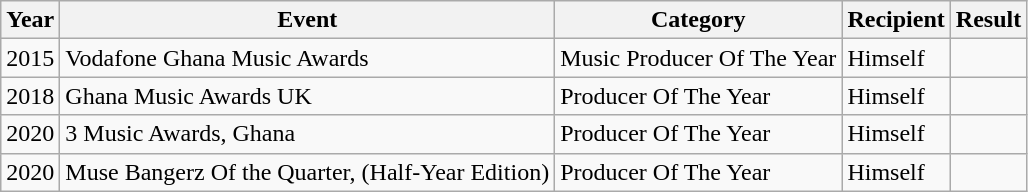<table class ="wikitable">
<tr>
<th>Year</th>
<th>Event</th>
<th>Category</th>
<th>Recipient</th>
<th>Result</th>
</tr>
<tr>
<td>2015</td>
<td>Vodafone Ghana Music Awards</td>
<td>Music Producer Of The Year</td>
<td>Himself</td>
<td></td>
</tr>
<tr>
<td>2018</td>
<td>Ghana Music Awards UK</td>
<td>Producer Of The Year</td>
<td>Himself</td>
<td></td>
</tr>
<tr>
<td>2020</td>
<td>3 Music Awards, Ghana</td>
<td>Producer Of The Year</td>
<td>Himself</td>
<td></td>
</tr>
<tr>
<td>2020</td>
<td>Muse Bangerz Of the Quarter, (Half-Year Edition)</td>
<td>Producer Of The Year</td>
<td>Himself</td>
<td></td>
</tr>
</table>
